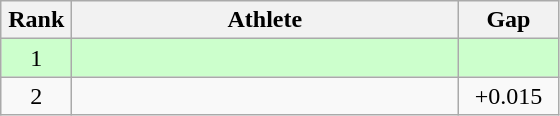<table class=wikitable style="text-align:center">
<tr>
<th width=40>Rank</th>
<th width=250>Athlete</th>
<th width=60>Gap</th>
</tr>
<tr bgcolor="ccffcc">
<td>1</td>
<td align=left></td>
<td></td>
</tr>
<tr>
<td>2</td>
<td align=left></td>
<td>+0.015</td>
</tr>
</table>
